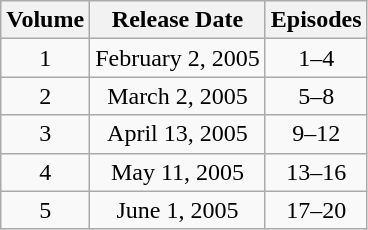<table class="wikitable" style="text-align:center;">
<tr>
<th>Volume</th>
<th>Release Date</th>
<th>Episodes</th>
</tr>
<tr>
<td>1</td>
<td>February 2, 2005</td>
<td>1–4</td>
</tr>
<tr>
<td>2</td>
<td>March 2, 2005</td>
<td>5–8</td>
</tr>
<tr>
<td>3</td>
<td>April 13, 2005</td>
<td>9–12</td>
</tr>
<tr>
<td>4</td>
<td>May 11, 2005</td>
<td>13–16</td>
</tr>
<tr>
<td>5</td>
<td>June 1, 2005</td>
<td>17–20</td>
</tr>
</table>
